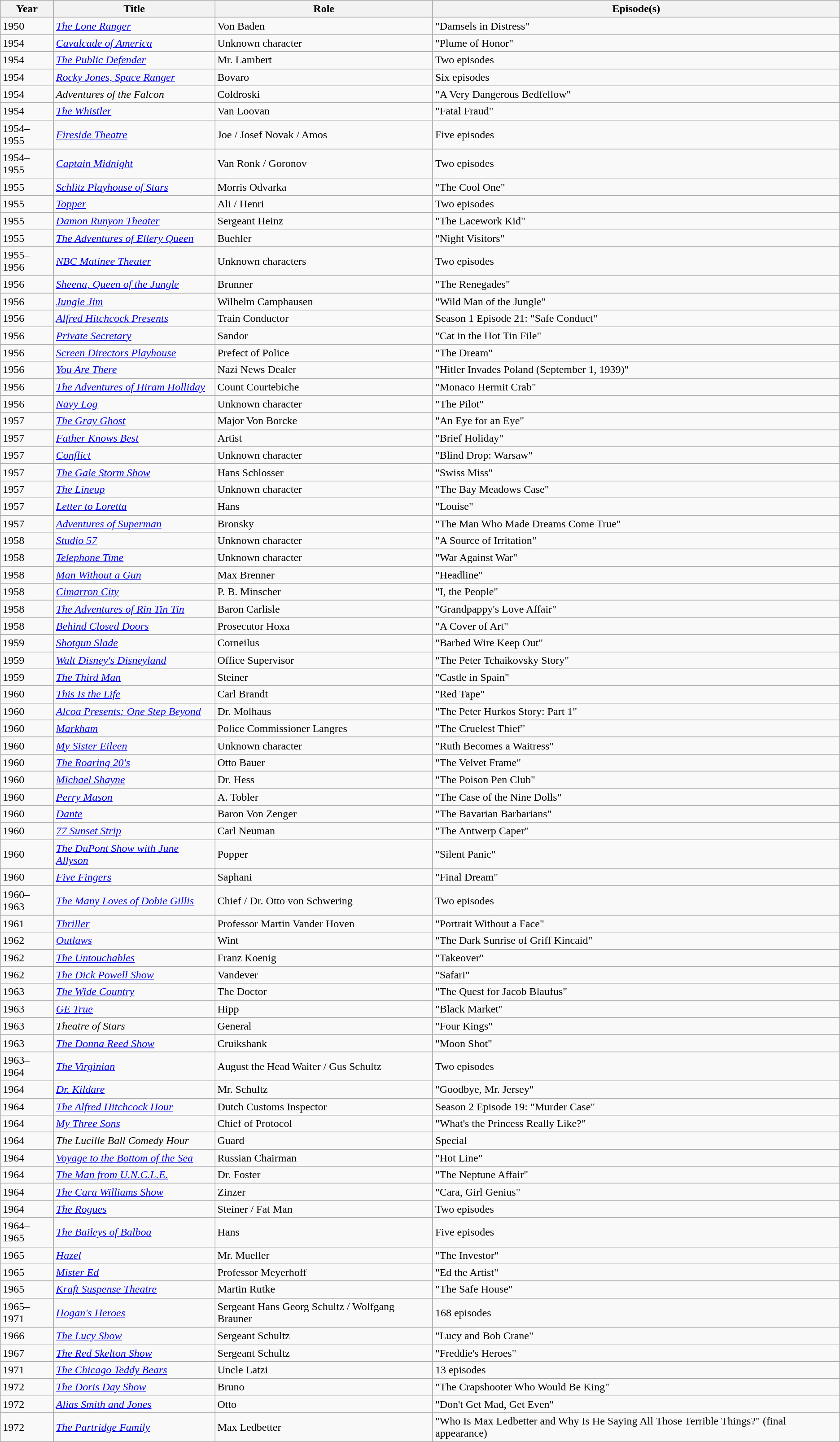<table class = "wikitable sortable">
<tr>
<th>Year</th>
<th>Title</th>
<th>Role</th>
<th class = "unsortable">Episode(s)</th>
</tr>
<tr>
<td>1950</td>
<td><em><a href='#'>The Lone Ranger</a></em></td>
<td>Von Baden</td>
<td>"Damsels in Distress"</td>
</tr>
<tr>
<td>1954</td>
<td><em><a href='#'>Cavalcade of America</a></em></td>
<td>Unknown character</td>
<td>"Plume of Honor"</td>
</tr>
<tr>
<td>1954</td>
<td><em><a href='#'>The Public Defender</a></em></td>
<td>Mr. Lambert</td>
<td>Two episodes</td>
</tr>
<tr>
<td>1954</td>
<td><em><a href='#'>Rocky Jones, Space Ranger</a></em></td>
<td>Bovaro</td>
<td>Six episodes</td>
</tr>
<tr>
<td>1954</td>
<td><em>Adventures of the Falcon</em></td>
<td>Coldroski</td>
<td>"A Very Dangerous Bedfellow"</td>
</tr>
<tr>
<td>1954</td>
<td><em><a href='#'>The Whistler</a></em></td>
<td>Van Loovan</td>
<td>"Fatal Fraud"</td>
</tr>
<tr>
<td>1954–1955</td>
<td><em><a href='#'>Fireside Theatre</a></em></td>
<td>Joe / Josef Novak / Amos</td>
<td>Five episodes</td>
</tr>
<tr>
<td>1954–1955</td>
<td><em><a href='#'>Captain Midnight</a></em></td>
<td>Van Ronk / Goronov</td>
<td>Two episodes</td>
</tr>
<tr>
<td>1955</td>
<td><em><a href='#'>Schlitz Playhouse of Stars</a></em></td>
<td>Morris Odvarka</td>
<td>"The Cool One"</td>
</tr>
<tr>
<td>1955</td>
<td><em><a href='#'>Topper</a></em></td>
<td>Ali / Henri</td>
<td>Two episodes</td>
</tr>
<tr>
<td>1955</td>
<td><em><a href='#'>Damon Runyon Theater</a></em></td>
<td>Sergeant Heinz</td>
<td>"The Lacework Kid"</td>
</tr>
<tr>
<td>1955</td>
<td><em><a href='#'>The Adventures of Ellery Queen</a></em></td>
<td>Buehler</td>
<td>"Night Visitors"</td>
</tr>
<tr>
<td>1955–1956</td>
<td><em><a href='#'>NBC Matinee Theater</a></em></td>
<td>Unknown characters</td>
<td>Two episodes</td>
</tr>
<tr>
<td>1956</td>
<td><em><a href='#'>Sheena, Queen of the Jungle</a></em></td>
<td>Brunner</td>
<td>"The Renegades"</td>
</tr>
<tr>
<td>1956</td>
<td><em><a href='#'>Jungle Jim</a></em></td>
<td>Wilhelm Camphausen</td>
<td>"Wild Man of the Jungle"</td>
</tr>
<tr>
<td>1956</td>
<td><em><a href='#'>Alfred Hitchcock Presents</a></em></td>
<td>Train Conductor</td>
<td>Season 1 Episode 21: "Safe Conduct"</td>
</tr>
<tr>
<td>1956</td>
<td><em><a href='#'>Private Secretary</a></em></td>
<td>Sandor</td>
<td>"Cat in the Hot Tin File"</td>
</tr>
<tr>
<td>1956</td>
<td><em><a href='#'>Screen Directors Playhouse</a></em></td>
<td>Prefect of Police</td>
<td>"The Dream"</td>
</tr>
<tr>
<td>1956</td>
<td><em><a href='#'>You Are There</a></em></td>
<td>Nazi News Dealer</td>
<td>"Hitler Invades Poland (September 1, 1939)"</td>
</tr>
<tr>
<td>1956</td>
<td><em><a href='#'>The Adventures of Hiram Holliday</a></em></td>
<td>Count Courtebiche</td>
<td>"Monaco Hermit Crab"</td>
</tr>
<tr>
<td>1956</td>
<td><em><a href='#'>Navy Log</a></em></td>
<td>Unknown character</td>
<td>"The Pilot"</td>
</tr>
<tr>
<td>1957</td>
<td><em><a href='#'>The Gray Ghost</a></em></td>
<td>Major Von Borcke</td>
<td>"An Eye for an Eye"</td>
</tr>
<tr>
<td>1957</td>
<td><em><a href='#'>Father Knows Best</a></em></td>
<td>Artist</td>
<td>"Brief Holiday"</td>
</tr>
<tr>
<td>1957</td>
<td><em><a href='#'>Conflict</a></em></td>
<td>Unknown character</td>
<td>"Blind Drop: Warsaw"</td>
</tr>
<tr>
<td>1957</td>
<td><em><a href='#'>The Gale Storm Show</a></em></td>
<td>Hans Schlosser</td>
<td>"Swiss Miss"</td>
</tr>
<tr>
<td>1957</td>
<td><em><a href='#'>The Lineup</a></em></td>
<td>Unknown character</td>
<td>"The Bay Meadows Case"</td>
</tr>
<tr>
<td>1957</td>
<td><em><a href='#'>Letter to Loretta</a></em></td>
<td>Hans</td>
<td>"Louise"</td>
</tr>
<tr>
<td>1957</td>
<td><em><a href='#'>Adventures of Superman</a></em></td>
<td>Bronsky</td>
<td>"The Man Who Made Dreams Come True"</td>
</tr>
<tr>
<td>1958</td>
<td><em><a href='#'>Studio 57</a></em></td>
<td>Unknown character</td>
<td>"A Source of Irritation"</td>
</tr>
<tr>
<td>1958</td>
<td><em><a href='#'>Telephone Time</a></em></td>
<td>Unknown character</td>
<td>"War Against War"</td>
</tr>
<tr>
<td>1958</td>
<td><em><a href='#'>Man Without a Gun</a></em></td>
<td>Max Brenner</td>
<td>"Headline"</td>
</tr>
<tr>
<td>1958</td>
<td><em><a href='#'>Cimarron City</a></em></td>
<td>P. B. Minscher</td>
<td>"I, the People"</td>
</tr>
<tr>
<td>1958</td>
<td><em><a href='#'>The Adventures of Rin Tin Tin</a></em></td>
<td>Baron Carlisle</td>
<td>"Grandpappy's Love Affair"</td>
</tr>
<tr>
<td>1958</td>
<td><em><a href='#'>Behind Closed Doors</a></em></td>
<td>Prosecutor Hoxa</td>
<td>"A Cover of Art"</td>
</tr>
<tr>
<td>1959</td>
<td><em><a href='#'>Shotgun Slade</a></em></td>
<td>Corneilus</td>
<td>"Barbed Wire Keep Out"</td>
</tr>
<tr>
<td>1959</td>
<td><em><a href='#'>Walt Disney's Disneyland</a></em></td>
<td>Office Supervisor</td>
<td>"The Peter Tchaikovsky Story"</td>
</tr>
<tr>
<td>1959</td>
<td><em><a href='#'>The Third Man</a></em></td>
<td>Steiner</td>
<td>"Castle in Spain"</td>
</tr>
<tr>
<td>1960</td>
<td><em><a href='#'>This Is the Life</a></em></td>
<td>Carl Brandt</td>
<td>"Red Tape"</td>
</tr>
<tr>
<td>1960</td>
<td><em><a href='#'>Alcoa Presents: One Step Beyond</a></em></td>
<td>Dr. Molhaus</td>
<td>"The Peter Hurkos Story: Part 1"</td>
</tr>
<tr>
<td>1960</td>
<td><em><a href='#'>Markham</a></em></td>
<td>Police Commissioner Langres</td>
<td>"The Cruelest Thief"</td>
</tr>
<tr>
<td>1960</td>
<td><em><a href='#'>My Sister Eileen</a></em></td>
<td>Unknown character</td>
<td>"Ruth Becomes a Waitress"</td>
</tr>
<tr>
<td>1960</td>
<td><em><a href='#'>The Roaring 20's</a></em></td>
<td>Otto Bauer</td>
<td>"The Velvet Frame"</td>
</tr>
<tr>
<td>1960</td>
<td><em><a href='#'>Michael Shayne</a></em></td>
<td>Dr. Hess</td>
<td>"The Poison Pen Club"</td>
</tr>
<tr>
<td>1960</td>
<td><em><a href='#'>Perry Mason</a></em></td>
<td>A. Tobler</td>
<td>"The Case of the Nine Dolls"</td>
</tr>
<tr>
<td>1960</td>
<td><em><a href='#'>Dante</a></em></td>
<td>Baron Von Zenger</td>
<td>"The Bavarian Barbarians"</td>
</tr>
<tr>
<td>1960</td>
<td><em><a href='#'>77 Sunset Strip</a></em></td>
<td>Carl Neuman</td>
<td>"The Antwerp Caper"</td>
</tr>
<tr>
<td>1960</td>
<td><em><a href='#'>The DuPont Show with June Allyson</a></em></td>
<td>Popper</td>
<td>"Silent Panic"</td>
</tr>
<tr>
<td>1960</td>
<td><em><a href='#'>Five Fingers</a></em></td>
<td>Saphani</td>
<td>"Final Dream"</td>
</tr>
<tr>
<td>1960–1963</td>
<td><em><a href='#'>The Many Loves of Dobie Gillis</a></em></td>
<td>Chief / Dr. Otto von Schwering</td>
<td>Two episodes</td>
</tr>
<tr>
<td>1961</td>
<td><em><a href='#'>Thriller</a></em></td>
<td>Professor Martin Vander Hoven</td>
<td>"Portrait Without a Face"</td>
</tr>
<tr>
<td>1962</td>
<td><em><a href='#'>Outlaws</a></em></td>
<td>Wint</td>
<td>"The Dark Sunrise of Griff Kincaid"</td>
</tr>
<tr>
<td>1962</td>
<td><em><a href='#'>The Untouchables</a></em></td>
<td>Franz Koenig</td>
<td>"Takeover"</td>
</tr>
<tr>
<td>1962</td>
<td><em><a href='#'>The Dick Powell Show</a></em></td>
<td>Vandever</td>
<td>"Safari"</td>
</tr>
<tr>
<td>1963</td>
<td><em><a href='#'>The Wide Country</a></em></td>
<td>The Doctor</td>
<td>"The Quest for Jacob Blaufus"</td>
</tr>
<tr>
<td>1963</td>
<td><em><a href='#'>GE True</a></em></td>
<td>Hipp</td>
<td>"Black Market"</td>
</tr>
<tr>
<td>1963</td>
<td><em>Theatre of Stars</em></td>
<td>General</td>
<td>"Four Kings"</td>
</tr>
<tr>
<td>1963</td>
<td><em><a href='#'>The Donna Reed Show</a></em></td>
<td>Cruikshank</td>
<td>"Moon Shot"</td>
</tr>
<tr>
<td>1963–1964</td>
<td><em><a href='#'>The Virginian</a></em></td>
<td>August the Head Waiter / Gus Schultz</td>
<td>Two episodes</td>
</tr>
<tr>
<td>1964</td>
<td><em><a href='#'>Dr. Kildare</a></em></td>
<td>Mr. Schultz</td>
<td>"Goodbye, Mr. Jersey"</td>
</tr>
<tr>
<td>1964</td>
<td><em><a href='#'>The Alfred Hitchcock Hour</a></em></td>
<td>Dutch Customs Inspector</td>
<td>Season 2 Episode 19: "Murder Case"</td>
</tr>
<tr>
<td>1964</td>
<td><em><a href='#'>My Three Sons</a></em></td>
<td>Chief of Protocol</td>
<td>"What's the Princess Really Like?"</td>
</tr>
<tr>
<td>1964</td>
<td><em>The Lucille Ball Comedy Hour</em></td>
<td>Guard</td>
<td>Special</td>
</tr>
<tr>
<td>1964</td>
<td><em><a href='#'>Voyage to the Bottom of the Sea</a></em></td>
<td>Russian Chairman</td>
<td>"Hot Line"</td>
</tr>
<tr>
<td>1964</td>
<td><em><a href='#'>The Man from U.N.C.L.E.</a></em></td>
<td>Dr. Foster</td>
<td>"The Neptune Affair"</td>
</tr>
<tr>
<td>1964</td>
<td><em><a href='#'>The Cara Williams Show</a></em></td>
<td>Zinzer</td>
<td>"Cara, Girl Genius"</td>
</tr>
<tr>
<td>1964</td>
<td><em><a href='#'>The Rogues</a></em></td>
<td>Steiner / Fat Man</td>
<td>Two episodes</td>
</tr>
<tr>
<td>1964–1965</td>
<td><em><a href='#'>The Baileys of Balboa</a></em></td>
<td>Hans</td>
<td>Five episodes</td>
</tr>
<tr>
<td>1965</td>
<td><em><a href='#'>Hazel</a></em></td>
<td>Mr. Mueller</td>
<td>"The Investor"</td>
</tr>
<tr>
<td>1965</td>
<td><em><a href='#'>Mister Ed</a></em></td>
<td>Professor Meyerhoff</td>
<td>"Ed the Artist"</td>
</tr>
<tr>
<td>1965</td>
<td><em><a href='#'>Kraft Suspense Theatre</a></em></td>
<td>Martin Rutke</td>
<td>"The Safe House"</td>
</tr>
<tr>
<td>1965–1971</td>
<td><em><a href='#'>Hogan's Heroes</a></em></td>
<td>Sergeant Hans Georg Schultz / Wolfgang Brauner</td>
<td>168 episodes</td>
</tr>
<tr>
<td>1966</td>
<td><em><a href='#'>The Lucy Show</a></em></td>
<td>Sergeant Schultz</td>
<td>"Lucy and Bob Crane"</td>
</tr>
<tr>
<td>1967</td>
<td><em><a href='#'>The Red Skelton Show</a></em></td>
<td>Sergeant Schultz</td>
<td>"Freddie's Heroes"</td>
</tr>
<tr>
<td>1971</td>
<td><em><a href='#'>The Chicago Teddy Bears</a></em></td>
<td>Uncle Latzi</td>
<td>13 episodes</td>
</tr>
<tr>
<td>1972</td>
<td><em><a href='#'>The Doris Day Show</a></em></td>
<td>Bruno</td>
<td>"The Crapshooter Who Would Be King"</td>
</tr>
<tr>
<td>1972</td>
<td><em><a href='#'>Alias Smith and Jones</a></em></td>
<td>Otto</td>
<td>"Don't Get Mad, Get Even"</td>
</tr>
<tr>
<td>1972</td>
<td><em><a href='#'>The Partridge Family</a></em></td>
<td>Max Ledbetter</td>
<td>"Who Is Max Ledbetter and Why Is He Saying All Those Terrible Things?" (final appearance)</td>
</tr>
</table>
